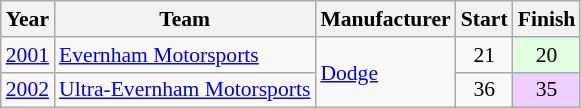<table class="wikitable" style="font-size: 90%;">
<tr>
<th>Year</th>
<th>Team</th>
<th>Manufacturer</th>
<th>Start</th>
<th>Finish</th>
</tr>
<tr>
<td><a href='#'>2001</a></td>
<td><a href='#'>Evernham Motorsports</a></td>
<td rowspan=2><a href='#'>Dodge</a></td>
<td align=center>21</td>
<td align=center style="background:#DFFFDF;">20</td>
</tr>
<tr>
<td><a href='#'>2002</a></td>
<td><a href='#'>Ultra-Evernham Motorsports</a></td>
<td align=center>36</td>
<td align=center style="background:#EFCFFF;">35</td>
</tr>
</table>
